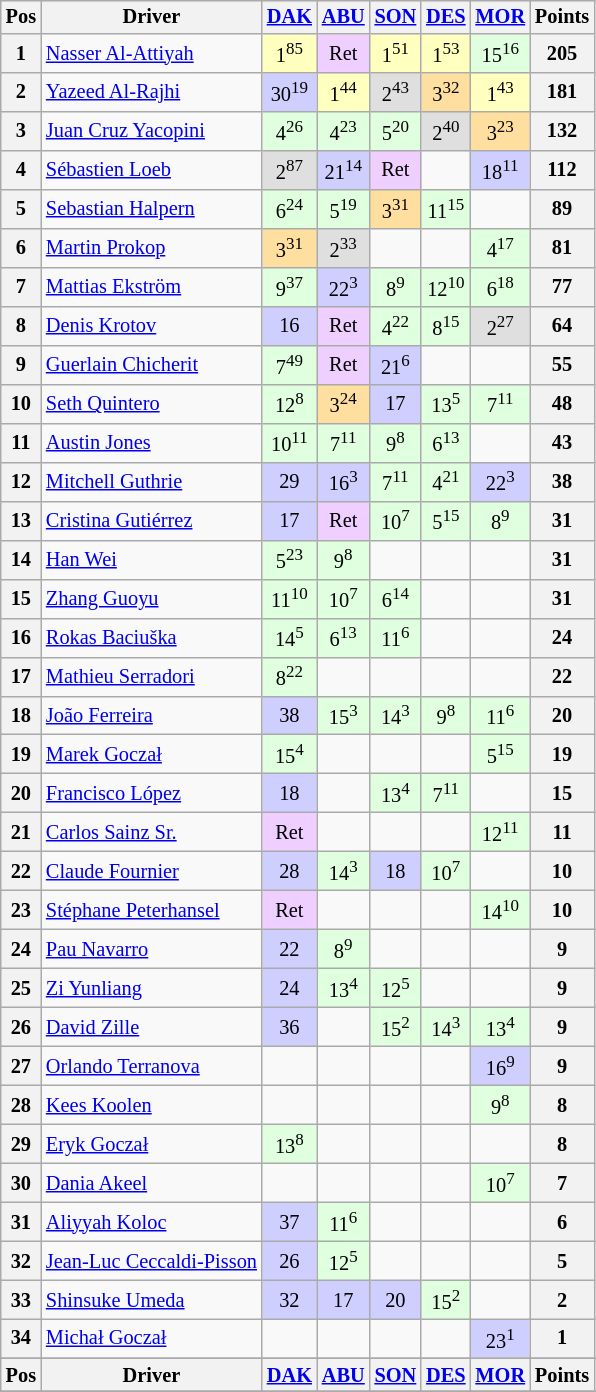<table class="wikitable" style="font-size: 85%; text-align: center; display: inline-table;">
<tr valign="top">
<th valign="middle">Pos</th>
<th valign="middle">Driver</th>
<th><a href='#'>DAK</a><br></th>
<th><a href='#'>ABU</a><br></th>
<th><a href='#'>SON</a><br></th>
<th><a href='#'>DES</a><br></th>
<th><a href='#'>MOR</a><br></th>
<th valign="middle">Points</th>
</tr>
<tr>
<th>1</th>
<td align=left> <a href='#'>Nasser Al-Attiyah</a></td>
<td style="background:#ffffbf;">1<sup>85</sup></td>
<td style="background:#efcfff;">Ret</td>
<td style="background:#ffffbf;">1<sup>51</sup></td>
<td style="background:#ffffbf;">1<sup>53</sup></td>
<td style="background:#dfffdf;">15<sup>16</sup></td>
<th>205</th>
</tr>
<tr>
<th>2</th>
<td align=left> <a href='#'>Yazeed Al-Rajhi</a></td>
<td style="background:#cfcfff;">30<sup>19</sup></td>
<td style="background:#ffffbf;">1<sup>44</sup></td>
<td style="background:#dfdfdf;">2<sup>43</sup></td>
<td style="background:#ffdf9f;">3<sup>32</sup></td>
<td style="background:#ffffbf;">1<sup>43</sup></td>
<th>181</th>
</tr>
<tr>
<th>3</th>
<td align=left> <a href='#'>Juan Cruz Yacopini</a></td>
<td style="background:#dfffdf;">4<sup>26</sup></td>
<td style="background:#dfffdf;">4<sup>23</sup></td>
<td style="background:#dfffdf;">5<sup>20</sup></td>
<td style="background:#dfdfdf;">2<sup>40</sup></td>
<td style="background:#ffdf9f;">3<sup>23</sup></td>
<th>132</th>
</tr>
<tr>
<th>4</th>
<td align=left> <a href='#'>Sébastien Loeb</a></td>
<td style="background:#dfdfdf;">2<sup>87</sup></td>
<td style="background:#cfcfff;">21<sup>14</sup></td>
<td style="background:#efcfff;">Ret</td>
<td></td>
<td style="background:#cfcfff;">18<sup>11</sup></td>
<th>112</th>
</tr>
<tr>
<th>5</th>
<td align=left> <a href='#'>Sebastian Halpern</a></td>
<td style="background:#dfffdf;">6<sup>24</sup></td>
<td style="background:#dfffdf;">5<sup>19</sup></td>
<td style="background:#ffdf9f;">3<sup>31</sup></td>
<td style="background:#dfffdf;">11<sup>15</sup></td>
<td></td>
<th>89</th>
</tr>
<tr>
<th>6</th>
<td align=left> <a href='#'>Martin Prokop</a></td>
<td style="background:#ffdf9f;">3<sup>31</sup></td>
<td style="background:#dfdfdf;">2<sup>33</sup></td>
<td></td>
<td></td>
<td style="background:#dfffdf;">4<sup>17</sup></td>
<th>81</th>
</tr>
<tr>
<th>7</th>
<td align=left> <a href='#'>Mattias Ekström</a></td>
<td style="background:#dfffdf;">9<sup>37</sup></td>
<td style="background:#cfcfff;">22<sup>3</sup></td>
<td style="background:#dfffdf;">8<sup>9</sup></td>
<td style="background:#dfffdf;">12<sup>10</sup></td>
<td style="background:#dfffdf;">6<sup>18</sup></td>
<th>77</th>
</tr>
<tr>
<th>8</th>
<td align=left> <a href='#'>Denis Krotov</a></td>
<td style="background:#cfcfff;">16</td>
<td style="background:#efcfff;">Ret</td>
<td style="background:#dfffdf;">4<sup>22</sup></td>
<td style="background:#dfffdf;">8<sup>15</sup></td>
<td style="background:#dfdfdf;">2<sup>27</sup></td>
<th>64</th>
</tr>
<tr>
<th>9</th>
<td align=left> <a href='#'>Guerlain Chicherit</a></td>
<td style="background:#dfffdf;">7<sup>49</sup></td>
<td style="background:#efcfff;">Ret</td>
<td style="background:#cfcfff;">21<sup>6</sup></td>
<td></td>
<td></td>
<th>55</th>
</tr>
<tr>
<th>10</th>
<td align=left> <a href='#'>Seth Quintero</a></td>
<td style="background:#dfffdf;">12<sup>8</sup></td>
<td style="background:#ffdf9f;">3<sup>24</sup></td>
<td style="background:#cfcfff;">17</td>
<td style="background:#dfffdf;">13<sup>5</sup></td>
<td style="background:#dfffdf;">7<sup>11</sup></td>
<th>48</th>
</tr>
<tr>
<th>11</th>
<td align=left> <a href='#'>Austin Jones</a></td>
<td style="background:#dfffdf;">10<sup>11</sup></td>
<td style="background:#dfffdf;">7<sup>11</sup></td>
<td style="background:#dfffdf;">9<sup>8</sup></td>
<td style="background:#dfffdf;">6<sup>13</sup></td>
<td></td>
<th>43</th>
</tr>
<tr>
<th>12</th>
<td align=left> <a href='#'>Mitchell Guthrie</a></td>
<td style="background:#cfcfff;">29</td>
<td style="background:#cfcfff;">16<sup>3</sup></td>
<td style="background:#dfffdf;">7<sup>11</sup></td>
<td style="background:#dfffdf;">4<sup>21</sup></td>
<td style="background:#cfcfff;">22<sup>3</sup></td>
<th>38</th>
</tr>
<tr>
<th>13</th>
<td align=left> <a href='#'>Cristina Gutiérrez</a></td>
<td style="background:#cfcfff;">17</td>
<td style="background:#efcfff;">Ret</td>
<td style="background:#dfffdf;">10<sup>7</sup></td>
<td style="background:#dfffdf;">5<sup>15</sup></td>
<td style="background:#dfffdf;">8<sup>9</sup></td>
<th>31</th>
</tr>
<tr>
<th>14</th>
<td align=left> <a href='#'>Han Wei</a></td>
<td style="background:#dfffdf;">5<sup>23</sup></td>
<td style="background:#dfffdf;">9<sup>8</sup></td>
<td></td>
<td></td>
<td></td>
<th>31</th>
</tr>
<tr>
<th>15</th>
<td align=left> <a href='#'>Zhang Guoyu</a></td>
<td style="background:#dfffdf;">11<sup>10</sup></td>
<td style="background:#dfffdf;">10<sup>7</sup></td>
<td style="background:#dfffdf;">6<sup>14</sup></td>
<td></td>
<td></td>
<th>31</th>
</tr>
<tr>
<th>16</th>
<td align=left> <a href='#'>Rokas Baciuška</a></td>
<td style="background:#dfffdf;">14<sup>5</sup></td>
<td style="background:#dfffdf;">6<sup>13</sup></td>
<td style="background:#dfffdf;">11<sup>6</sup></td>
<td></td>
<td></td>
<th>24</th>
</tr>
<tr>
<th>17</th>
<td align=left> <a href='#'>Mathieu Serradori</a></td>
<td style="background:#dfffdf;">8<sup>22</sup></td>
<td></td>
<td></td>
<td></td>
<td></td>
<th>22</th>
</tr>
<tr>
<th>18</th>
<td align=left> <a href='#'>João Ferreira</a></td>
<td style="background:#cfcfff;">38</td>
<td style="background:#dfffdf;">15<sup>3</sup></td>
<td style="background:#dfffdf;">14<sup>3</sup></td>
<td style="background:#dfffdf;">9<sup>8</sup></td>
<td style="background:#dfffdf;">11<sup>6</sup></td>
<th>20</th>
</tr>
<tr>
<th>19</th>
<td align=left> <a href='#'>Marek Goczał</a></td>
<td style="background:#dfffdf;">15<sup>4</sup></td>
<td></td>
<td></td>
<td></td>
<td style="background:#dfffdf;">5<sup>15</sup></td>
<th>19</th>
</tr>
<tr>
<th>20</th>
<td align=left> <a href='#'>Francisco López</a></td>
<td style="background:#cfcfff;">18</td>
<td></td>
<td style="background:#dfffdf;">13<sup>4</sup></td>
<td style="background:#dfffdf;">7<sup>11</sup></td>
<td></td>
<th>15</th>
</tr>
<tr>
<th>21</th>
<td align=left> <a href='#'>Carlos Sainz Sr.</a></td>
<td style="background:#efcfff;">Ret</td>
<td></td>
<td></td>
<td></td>
<td style="background:#dfffdf;">12<sup>11</sup></td>
<th>11</th>
</tr>
<tr>
<th>22</th>
<td align=left> <a href='#'>Claude Fournier</a></td>
<td style="background:#cfcfff;">28</td>
<td style="background:#dfffdf;">14<sup>3</sup></td>
<td style="background:#cfcfff;">18</td>
<td style="background:#dfffdf;">10<sup>7</sup></td>
<td></td>
<th>10</th>
</tr>
<tr>
<th>23</th>
<td align=left> <a href='#'>Stéphane Peterhansel</a></td>
<td style="background:#efcfff;">Ret</td>
<td></td>
<td></td>
<td></td>
<td style="background:#dfffdf;">14<sup>10</sup></td>
<th>10</th>
</tr>
<tr>
<th>24</th>
<td align=left> <a href='#'>Pau Navarro</a></td>
<td style="background:#cfcfff;">22</td>
<td style="background:#dfffdf;">8<sup>9</sup></td>
<td></td>
<td></td>
<td></td>
<th>9</th>
</tr>
<tr>
<th>25</th>
<td align=left> <a href='#'>Zi Yunliang</a></td>
<td style="background:#cfcfff;">24</td>
<td style="background:#dfffdf;">13<sup>4</sup></td>
<td style="background:#dfffdf;">12<sup>5</sup></td>
<td></td>
<td></td>
<th>9</th>
</tr>
<tr>
<th>26</th>
<td align=left> <a href='#'>David Zille</a></td>
<td style="background:#cfcfff;">36</td>
<td></td>
<td style="background:#dfffdf;">15<sup>2</sup></td>
<td style="background:#dfffdf;">14<sup>3</sup></td>
<td style="background:#dfffdf;">13<sup>4</sup></td>
<th>9</th>
</tr>
<tr>
<th>27</th>
<td align=left> <a href='#'>Orlando Terranova</a></td>
<td></td>
<td></td>
<td></td>
<td></td>
<td style="background:#cfcfff;">16<sup>9</sup></td>
<th>9</th>
</tr>
<tr>
<th>28</th>
<td align=left> <a href='#'>Kees Koolen</a></td>
<td></td>
<td></td>
<td></td>
<td></td>
<td style="background:#dfffdf;">9<sup>8</sup></td>
<th>8</th>
</tr>
<tr>
<th>29</th>
<td align=left> <a href='#'>Eryk Goczał</a></td>
<td style="background:#dfffdf;">13<sup>8</sup></td>
<td></td>
<td></td>
<td></td>
<td></td>
<th>8</th>
</tr>
<tr>
<th>30</th>
<td align=left> <a href='#'>Dania Akeel</a></td>
<td></td>
<td></td>
<td></td>
<td></td>
<td style="background:#dfffdf;">10<sup>7</sup></td>
<th>7</th>
</tr>
<tr>
<th>31</th>
<td align=left> <a href='#'>Aliyyah Koloc</a></td>
<td style="background:#cfcfff;">37</td>
<td style="background:#dfffdf;">11<sup>6</sup></td>
<td></td>
<td></td>
<td></td>
<th>6</th>
</tr>
<tr>
<th>32</th>
<td align=left> <a href='#'>Jean-Luc Ceccaldi-Pisson</a></td>
<td style="background:#cfcfff;">26</td>
<td style="background:#dfffdf;">12<sup>5</sup></td>
<td></td>
<td></td>
<td></td>
<th>5</th>
</tr>
<tr>
<th>33</th>
<td align=left> <a href='#'>Shinsuke Umeda</a></td>
<td style="background:#cfcfff;">32</td>
<td style="background:#cfcfff;">17</td>
<td style="background:#cfcfff;">20</td>
<td style="background:#dfffdf;">15<sup>2</sup></td>
<td></td>
<th>2</th>
</tr>
<tr>
<th>34</th>
<td align=left> <a href='#'>Michał Goczał</a></td>
<td></td>
<td></td>
<td></td>
<td></td>
<td style="background:#cfcfff;">23<sup>1</sup></td>
<th>1</th>
</tr>
<tr>
</tr>
<tr valign="top">
<th valign="middle">Pos</th>
<th valign="middle">Driver</th>
<th><a href='#'>DAK</a><br></th>
<th><a href='#'>ABU</a><br></th>
<th><a href='#'>SON</a><br></th>
<th><a href='#'>DES</a><br></th>
<th><a href='#'>MOR</a><br></th>
<th valign="middle">Points</th>
</tr>
<tr>
</tr>
</table>
